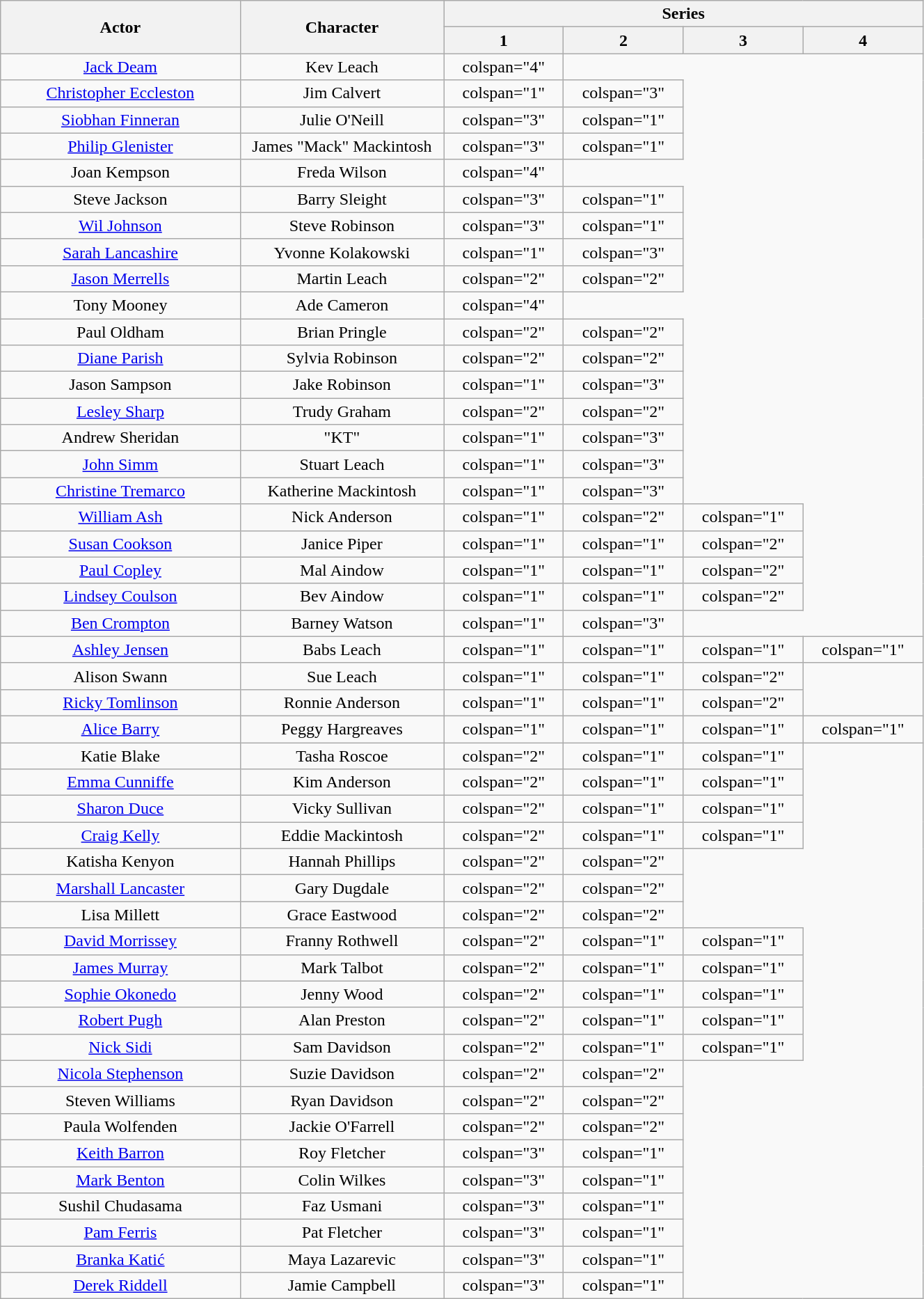<table class="wikitable plainrowheaders" style="text-align:center; width:70%;">
<tr>
<th scope="col" rowspan="2" style="width:20%;">Actor</th>
<th scope="col" rowspan="2" style="width:17%;">Character</th>
<th scope="col" colspan="5" style="width:40%;">Series</th>
</tr>
<tr>
<th scope="col" style="width:10%;">1</th>
<th scope="col" style="width:10%;">2</th>
<th scope="col" style="width:10%;">3</th>
<th scope="col" style="width:10%;">4</th>
</tr>
<tr>
<td scope="row"><a href='#'>Jack Deam</a></td>
<td>Kev Leach</td>
<td>colspan="4" </td>
</tr>
<tr>
<td scope="row"><a href='#'>Christopher Eccleston</a></td>
<td>Jim Calvert</td>
<td>colspan="1" </td>
<td>colspan="3" </td>
</tr>
<tr>
<td scope="row"><a href='#'>Siobhan Finneran</a></td>
<td>Julie O'Neill</td>
<td>colspan="3" </td>
<td>colspan="1" </td>
</tr>
<tr>
<td scope="row"><a href='#'>Philip Glenister</a></td>
<td>James "Mack" Mackintosh</td>
<td>colspan="3" </td>
<td>colspan="1" </td>
</tr>
<tr>
<td scope="row">Joan Kempson</td>
<td>Freda Wilson</td>
<td>colspan="4" </td>
</tr>
<tr>
<td scope="row">Steve Jackson</td>
<td>Barry Sleight</td>
<td>colspan="3" </td>
<td>colspan="1" </td>
</tr>
<tr>
<td scope="row"><a href='#'>Wil Johnson</a></td>
<td>Steve Robinson</td>
<td>colspan="3" </td>
<td>colspan="1" </td>
</tr>
<tr>
<td scope="row"><a href='#'>Sarah Lancashire</a></td>
<td>Yvonne Kolakowski</td>
<td>colspan="1" </td>
<td>colspan="3" </td>
</tr>
<tr>
<td scope="row"><a href='#'>Jason Merrells</a></td>
<td>Martin Leach</td>
<td>colspan="2" </td>
<td>colspan="2" </td>
</tr>
<tr>
<td scope="row">Tony Mooney</td>
<td>Ade Cameron</td>
<td>colspan="4" </td>
</tr>
<tr>
<td scope="row">Paul Oldham</td>
<td>Brian Pringle</td>
<td>colspan="2" </td>
<td>colspan="2" </td>
</tr>
<tr>
<td scope="row"><a href='#'>Diane Parish</a></td>
<td>Sylvia Robinson</td>
<td>colspan="2" </td>
<td>colspan="2" </td>
</tr>
<tr>
<td scope="row">Jason Sampson</td>
<td>Jake Robinson</td>
<td>colspan="1" </td>
<td>colspan="3" </td>
</tr>
<tr>
<td scope="row"><a href='#'>Lesley Sharp</a></td>
<td>Trudy Graham</td>
<td>colspan="2" </td>
<td>colspan="2" </td>
</tr>
<tr>
<td scope="row">Andrew Sheridan</td>
<td>"KT"</td>
<td>colspan="1" </td>
<td>colspan="3" </td>
</tr>
<tr>
<td scope="row"><a href='#'>John Simm</a></td>
<td>Stuart Leach</td>
<td>colspan="1" </td>
<td>colspan="3" </td>
</tr>
<tr>
<td scope="row"><a href='#'>Christine Tremarco</a></td>
<td>Katherine Mackintosh</td>
<td>colspan="1" </td>
<td>colspan="3" </td>
</tr>
<tr>
<td scope="row"><a href='#'>William Ash</a></td>
<td>Nick Anderson</td>
<td>colspan="1" </td>
<td>colspan="2" </td>
<td>colspan="1" </td>
</tr>
<tr>
<td scope="row"><a href='#'>Susan Cookson</a></td>
<td>Janice Piper</td>
<td>colspan="1" </td>
<td>colspan="1" </td>
<td>colspan="2" </td>
</tr>
<tr>
<td scope="row"><a href='#'>Paul Copley</a></td>
<td>Mal Aindow</td>
<td>colspan="1" </td>
<td>colspan="1" </td>
<td>colspan="2" </td>
</tr>
<tr>
<td scope="row"><a href='#'>Lindsey Coulson</a></td>
<td>Bev Aindow</td>
<td>colspan="1" </td>
<td>colspan="1" </td>
<td>colspan="2" </td>
</tr>
<tr>
<td scope="row"><a href='#'>Ben Crompton</a></td>
<td>Barney Watson</td>
<td>colspan="1" </td>
<td>colspan="3" </td>
</tr>
<tr>
<td scope="row"><a href='#'>Ashley Jensen</a></td>
<td>Babs Leach</td>
<td>colspan="1" </td>
<td>colspan="1" </td>
<td>colspan="1" </td>
<td>colspan="1" </td>
</tr>
<tr>
<td scope="row">Alison Swann</td>
<td>Sue Leach</td>
<td>colspan="1" </td>
<td>colspan="1" </td>
<td>colspan="2" </td>
</tr>
<tr>
<td scope="row"><a href='#'>Ricky Tomlinson</a></td>
<td>Ronnie Anderson</td>
<td>colspan="1" </td>
<td>colspan="1" </td>
<td>colspan="2" </td>
</tr>
<tr>
<td scope="row"><a href='#'>Alice Barry</a></td>
<td>Peggy Hargreaves</td>
<td>colspan="1" </td>
<td>colspan="1" </td>
<td>colspan="1" </td>
<td>colspan="1" </td>
</tr>
<tr>
<td scope="row">Katie Blake</td>
<td>Tasha Roscoe</td>
<td>colspan="2" </td>
<td>colspan="1" </td>
<td>colspan="1" </td>
</tr>
<tr>
<td scope="row"><a href='#'>Emma Cunniffe</a></td>
<td>Kim Anderson</td>
<td>colspan="2" </td>
<td>colspan="1" </td>
<td>colspan="1" </td>
</tr>
<tr>
<td scope="row"><a href='#'>Sharon Duce</a></td>
<td>Vicky Sullivan</td>
<td>colspan="2" </td>
<td>colspan="1" </td>
<td>colspan="1" </td>
</tr>
<tr>
<td scope="row"><a href='#'>Craig Kelly</a></td>
<td>Eddie Mackintosh</td>
<td>colspan="2" </td>
<td>colspan="1" </td>
<td>colspan="1" </td>
</tr>
<tr>
<td scope="row">Katisha Kenyon</td>
<td>Hannah Phillips</td>
<td>colspan="2" </td>
<td>colspan="2" </td>
</tr>
<tr>
<td scope="row"><a href='#'>Marshall Lancaster</a></td>
<td>Gary Dugdale</td>
<td>colspan="2" </td>
<td>colspan="2" </td>
</tr>
<tr>
<td scope="row">Lisa Millett</td>
<td>Grace Eastwood</td>
<td>colspan="2" </td>
<td>colspan="2" </td>
</tr>
<tr>
<td scope="row"><a href='#'>David Morrissey</a></td>
<td>Franny Rothwell</td>
<td>colspan="2" </td>
<td>colspan="1" </td>
<td>colspan="1" </td>
</tr>
<tr>
<td scope="row"><a href='#'>James Murray</a></td>
<td>Mark Talbot</td>
<td>colspan="2" </td>
<td>colspan="1" </td>
<td>colspan="1" </td>
</tr>
<tr>
<td scope="row"><a href='#'>Sophie Okonedo</a></td>
<td>Jenny Wood</td>
<td>colspan="2" </td>
<td>colspan="1" </td>
<td>colspan="1" </td>
</tr>
<tr>
<td scope="row"><a href='#'>Robert Pugh</a></td>
<td>Alan Preston</td>
<td>colspan="2" </td>
<td>colspan="1" </td>
<td>colspan="1" </td>
</tr>
<tr>
<td scope="row"><a href='#'>Nick Sidi</a></td>
<td>Sam Davidson</td>
<td>colspan="2" </td>
<td>colspan="1" </td>
<td>colspan="1" </td>
</tr>
<tr>
<td scope="row"><a href='#'>Nicola Stephenson</a></td>
<td>Suzie Davidson</td>
<td>colspan="2" </td>
<td>colspan="2" </td>
</tr>
<tr>
<td scope="row">Steven Williams</td>
<td>Ryan Davidson</td>
<td>colspan="2" </td>
<td>colspan="2" </td>
</tr>
<tr>
<td scope="row">Paula Wolfenden</td>
<td>Jackie O'Farrell</td>
<td>colspan="2" </td>
<td>colspan="2" </td>
</tr>
<tr>
<td scope="row"><a href='#'>Keith Barron</a></td>
<td>Roy Fletcher</td>
<td>colspan="3" </td>
<td>colspan="1" </td>
</tr>
<tr>
<td scope="row"><a href='#'>Mark Benton</a></td>
<td>Colin Wilkes</td>
<td>colspan="3" </td>
<td>colspan="1" </td>
</tr>
<tr>
<td scope="row">Sushil Chudasama</td>
<td>Faz Usmani</td>
<td>colspan="3" </td>
<td>colspan="1" </td>
</tr>
<tr>
<td scope="row"><a href='#'>Pam Ferris</a></td>
<td>Pat Fletcher</td>
<td>colspan="3" </td>
<td>colspan="1" </td>
</tr>
<tr>
<td scope="row"><a href='#'>Branka Katić</a></td>
<td>Maya Lazarevic</td>
<td>colspan="3" </td>
<td>colspan="1" </td>
</tr>
<tr>
<td scope="row"><a href='#'>Derek Riddell</a></td>
<td>Jamie Campbell</td>
<td>colspan="3" </td>
<td>colspan="1" </td>
</tr>
</table>
